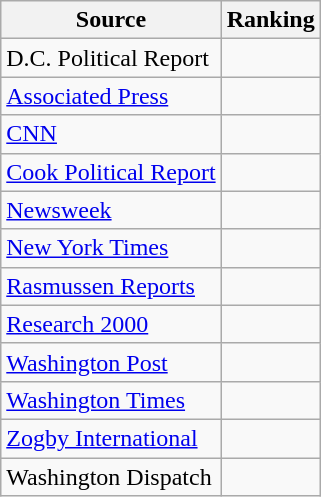<table class="wikitable">
<tr>
<th>Source</th>
<th>Ranking</th>
</tr>
<tr>
<td>D.C. Political Report</td>
<td></td>
</tr>
<tr>
<td><a href='#'>Associated Press</a></td>
<td></td>
</tr>
<tr>
<td><a href='#'>CNN</a></td>
<td></td>
</tr>
<tr>
<td><a href='#'>Cook Political Report</a></td>
<td></td>
</tr>
<tr>
<td><a href='#'>Newsweek</a></td>
<td></td>
</tr>
<tr>
<td><a href='#'>New York Times</a></td>
<td></td>
</tr>
<tr>
<td><a href='#'>Rasmussen Reports</a></td>
<td></td>
</tr>
<tr>
<td><a href='#'>Research 2000</a></td>
<td></td>
</tr>
<tr>
<td><a href='#'>Washington Post</a></td>
<td></td>
</tr>
<tr>
<td><a href='#'>Washington Times</a></td>
<td></td>
</tr>
<tr>
<td><a href='#'>Zogby International</a></td>
<td></td>
</tr>
<tr>
<td>Washington Dispatch</td>
<td></td>
</tr>
</table>
